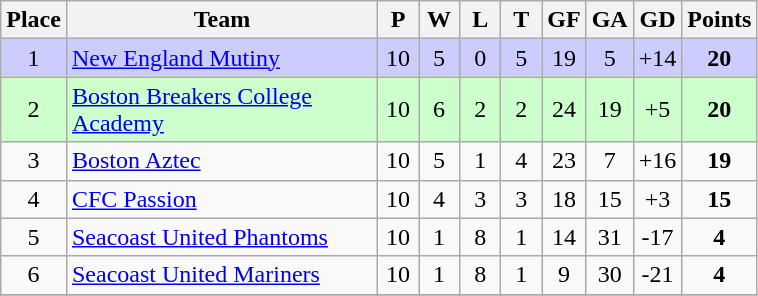<table class="wikitable" style="text-align:center;">
<tr>
<th>Place</th>
<th width="200">Team</th>
<th width="20">P</th>
<th width="20">W</th>
<th width="20">L</th>
<th width="20">T</th>
<th width="20">GF</th>
<th width="20">GA</th>
<th width="25">GD</th>
<th>Points</th>
</tr>
<tr bgcolor=#ccccff>
<td>1</td>
<td style="text-align:left;"><a href='#'>New England Mutiny</a></td>
<td>10</td>
<td>5</td>
<td>0</td>
<td>5</td>
<td>19</td>
<td>5</td>
<td>+14</td>
<td><strong>20</strong></td>
</tr>
<tr bgcolor=#ccffcc>
<td>2</td>
<td style="text-align:left;"><a href='#'>Boston Breakers College Academy</a></td>
<td>10</td>
<td>6</td>
<td>2</td>
<td>2</td>
<td>24</td>
<td>19</td>
<td>+5</td>
<td><strong>20</strong></td>
</tr>
<tr>
<td>3</td>
<td style="text-align:left;"><a href='#'>Boston Aztec</a></td>
<td>10</td>
<td>5</td>
<td>1</td>
<td>4</td>
<td>23</td>
<td>7</td>
<td>+16</td>
<td><strong>19</strong></td>
</tr>
<tr>
<td>4</td>
<td style="text-align:left;"><a href='#'>CFC Passion</a></td>
<td>10</td>
<td>4</td>
<td>3</td>
<td>3</td>
<td>18</td>
<td>15</td>
<td>+3</td>
<td><strong>15</strong></td>
</tr>
<tr>
<td>5</td>
<td style="text-align:left;"><a href='#'>Seacoast United Phantoms</a></td>
<td>10</td>
<td>1</td>
<td>8</td>
<td>1</td>
<td>14</td>
<td>31</td>
<td>-17</td>
<td><strong>4</strong></td>
</tr>
<tr>
<td>6</td>
<td style="text-align:left;"><a href='#'>Seacoast United Mariners</a></td>
<td>10</td>
<td>1</td>
<td>8</td>
<td>1</td>
<td>9</td>
<td>30</td>
<td>-21</td>
<td><strong>4</strong></td>
</tr>
<tr>
</tr>
</table>
